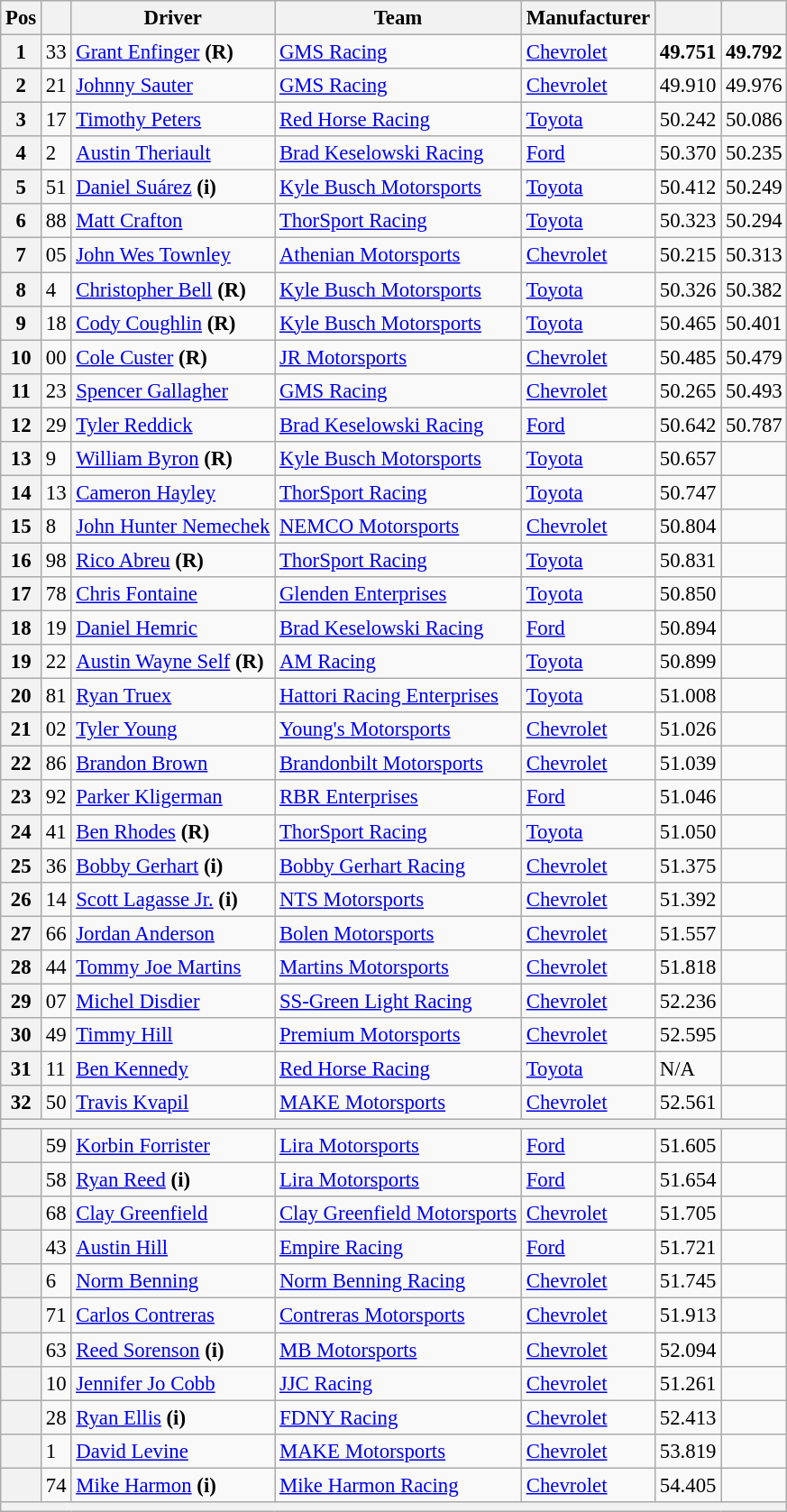<table class="wikitable sortable" style="font-size:95%">
<tr>
<th>Pos</th>
<th></th>
<th>Driver</th>
<th>Team</th>
<th>Manufacturer</th>
<th></th>
<th></th>
</tr>
<tr>
<th>1</th>
<td>33</td>
<td><a href='#'>Grant Enfinger</a> <strong>(R)</strong></td>
<td><a href='#'>GMS Racing</a></td>
<td><a href='#'>Chevrolet</a></td>
<td><strong>49.751</strong></td>
<td><strong>49.792</strong></td>
</tr>
<tr>
<th>2</th>
<td>21</td>
<td><a href='#'>Johnny Sauter</a></td>
<td><a href='#'>GMS Racing</a></td>
<td><a href='#'>Chevrolet</a></td>
<td>49.910</td>
<td>49.976</td>
</tr>
<tr>
<th>3</th>
<td>17</td>
<td><a href='#'>Timothy Peters</a></td>
<td><a href='#'>Red Horse Racing</a></td>
<td><a href='#'>Toyota</a></td>
<td>50.242</td>
<td>50.086</td>
</tr>
<tr>
<th>4</th>
<td>2</td>
<td><a href='#'>Austin Theriault</a></td>
<td><a href='#'>Brad Keselowski Racing</a></td>
<td><a href='#'>Ford</a></td>
<td>50.370</td>
<td>50.235</td>
</tr>
<tr>
<th>5</th>
<td>51</td>
<td><a href='#'>Daniel Suárez</a> <strong>(i)</strong></td>
<td><a href='#'>Kyle Busch Motorsports</a></td>
<td><a href='#'>Toyota</a></td>
<td>50.412</td>
<td>50.249</td>
</tr>
<tr>
<th>6</th>
<td>88</td>
<td><a href='#'>Matt Crafton</a></td>
<td><a href='#'>ThorSport Racing</a></td>
<td><a href='#'>Toyota</a></td>
<td>50.323</td>
<td>50.294</td>
</tr>
<tr>
<th>7</th>
<td>05</td>
<td><a href='#'>John Wes Townley</a></td>
<td><a href='#'>Athenian Motorsports</a></td>
<td><a href='#'>Chevrolet</a></td>
<td>50.215</td>
<td>50.313</td>
</tr>
<tr>
<th>8</th>
<td>4</td>
<td><a href='#'>Christopher Bell</a> <strong>(R)</strong></td>
<td><a href='#'>Kyle Busch Motorsports</a></td>
<td><a href='#'>Toyota</a></td>
<td>50.326</td>
<td>50.382</td>
</tr>
<tr>
<th>9</th>
<td>18</td>
<td><a href='#'>Cody Coughlin</a> <strong>(R)</strong></td>
<td><a href='#'>Kyle Busch Motorsports</a></td>
<td><a href='#'>Toyota</a></td>
<td>50.465</td>
<td>50.401</td>
</tr>
<tr>
<th>10</th>
<td>00</td>
<td><a href='#'>Cole Custer</a> <strong>(R)</strong></td>
<td><a href='#'>JR Motorsports</a></td>
<td><a href='#'>Chevrolet</a></td>
<td>50.485</td>
<td>50.479</td>
</tr>
<tr>
<th>11</th>
<td>23</td>
<td><a href='#'>Spencer Gallagher</a></td>
<td><a href='#'>GMS Racing</a></td>
<td><a href='#'>Chevrolet</a></td>
<td>50.265</td>
<td>50.493</td>
</tr>
<tr>
<th>12</th>
<td>29</td>
<td><a href='#'>Tyler Reddick</a></td>
<td><a href='#'>Brad Keselowski Racing</a></td>
<td><a href='#'>Ford</a></td>
<td>50.642</td>
<td>50.787</td>
</tr>
<tr>
<th>13</th>
<td>9</td>
<td><a href='#'>William Byron</a> <strong>(R)</strong></td>
<td><a href='#'>Kyle Busch Motorsports</a></td>
<td><a href='#'>Toyota</a></td>
<td>50.657</td>
<td></td>
</tr>
<tr>
<th>14</th>
<td>13</td>
<td><a href='#'>Cameron Hayley</a></td>
<td><a href='#'>ThorSport Racing</a></td>
<td><a href='#'>Toyota</a></td>
<td>50.747</td>
<td></td>
</tr>
<tr>
<th>15</th>
<td>8</td>
<td><a href='#'>John Hunter Nemechek</a></td>
<td><a href='#'>NEMCO Motorsports</a></td>
<td><a href='#'>Chevrolet</a></td>
<td>50.804</td>
<td></td>
</tr>
<tr>
<th>16</th>
<td>98</td>
<td><a href='#'>Rico Abreu</a> <strong>(R)</strong></td>
<td><a href='#'>ThorSport Racing</a></td>
<td><a href='#'>Toyota</a></td>
<td>50.831</td>
<td></td>
</tr>
<tr>
<th>17</th>
<td>78</td>
<td><a href='#'>Chris Fontaine</a></td>
<td><a href='#'>Glenden Enterprises</a></td>
<td><a href='#'>Toyota</a></td>
<td>50.850</td>
<td></td>
</tr>
<tr>
<th>18</th>
<td>19</td>
<td><a href='#'>Daniel Hemric</a></td>
<td><a href='#'>Brad Keselowski Racing</a></td>
<td><a href='#'>Ford</a></td>
<td>50.894</td>
<td></td>
</tr>
<tr>
<th>19</th>
<td>22</td>
<td><a href='#'>Austin Wayne Self</a> <strong>(R)</strong></td>
<td><a href='#'>AM Racing</a></td>
<td><a href='#'>Toyota</a></td>
<td>50.899</td>
<td></td>
</tr>
<tr>
<th>20</th>
<td>81</td>
<td><a href='#'>Ryan Truex</a></td>
<td><a href='#'>Hattori Racing Enterprises</a></td>
<td><a href='#'>Toyota</a></td>
<td>51.008</td>
<td></td>
</tr>
<tr>
<th>21</th>
<td>02</td>
<td><a href='#'>Tyler Young</a></td>
<td><a href='#'>Young's Motorsports</a></td>
<td><a href='#'>Chevrolet</a></td>
<td>51.026</td>
<td></td>
</tr>
<tr>
<th>22</th>
<td>86</td>
<td><a href='#'>Brandon Brown</a></td>
<td><a href='#'>Brandonbilt Motorsports</a></td>
<td><a href='#'>Chevrolet</a></td>
<td>51.039</td>
<td></td>
</tr>
<tr>
<th>23</th>
<td>92</td>
<td><a href='#'>Parker Kligerman</a></td>
<td><a href='#'>RBR Enterprises</a></td>
<td><a href='#'>Ford</a></td>
<td>51.046</td>
<td></td>
</tr>
<tr>
<th>24</th>
<td>41</td>
<td><a href='#'>Ben Rhodes</a> <strong>(R)</strong></td>
<td><a href='#'>ThorSport Racing</a></td>
<td><a href='#'>Toyota</a></td>
<td>51.050</td>
<td></td>
</tr>
<tr>
<th>25</th>
<td>36</td>
<td><a href='#'>Bobby Gerhart</a> <strong>(i)</strong></td>
<td><a href='#'>Bobby Gerhart Racing</a></td>
<td><a href='#'>Chevrolet</a></td>
<td>51.375</td>
<td></td>
</tr>
<tr>
<th>26</th>
<td>14</td>
<td><a href='#'>Scott Lagasse Jr.</a> <strong>(i)</strong></td>
<td><a href='#'>NTS Motorsports</a></td>
<td><a href='#'>Chevrolet</a></td>
<td>51.392</td>
<td></td>
</tr>
<tr>
<th>27</th>
<td>66</td>
<td><a href='#'>Jordan Anderson</a></td>
<td><a href='#'>Bolen Motorsports</a></td>
<td><a href='#'>Chevrolet</a></td>
<td>51.557</td>
<td></td>
</tr>
<tr>
<th>28</th>
<td>44</td>
<td><a href='#'>Tommy Joe Martins</a></td>
<td><a href='#'>Martins Motorsports</a></td>
<td><a href='#'>Chevrolet</a></td>
<td>51.818</td>
<td></td>
</tr>
<tr>
<th>29</th>
<td>07</td>
<td><a href='#'>Michel Disdier</a></td>
<td><a href='#'>SS-Green Light Racing</a></td>
<td><a href='#'>Chevrolet</a></td>
<td>52.236</td>
<td></td>
</tr>
<tr>
<th>30</th>
<td>49</td>
<td><a href='#'>Timmy Hill</a></td>
<td><a href='#'>Premium Motorsports</a></td>
<td><a href='#'>Chevrolet</a></td>
<td>52.595</td>
<td></td>
</tr>
<tr>
<th>31</th>
<td>11</td>
<td><a href='#'>Ben Kennedy</a></td>
<td><a href='#'>Red Horse Racing</a></td>
<td><a href='#'>Toyota</a></td>
<td>N/A</td>
<td></td>
</tr>
<tr>
<th>32</th>
<td>50</td>
<td><a href='#'>Travis Kvapil</a></td>
<td><a href='#'>MAKE Motorsports</a></td>
<td><a href='#'>Chevrolet</a></td>
<td>52.561</td>
<td></td>
</tr>
<tr>
<th colspan="8"></th>
</tr>
<tr>
<th></th>
<td>59</td>
<td><a href='#'>Korbin Forrister</a></td>
<td><a href='#'>Lira Motorsports</a></td>
<td><a href='#'>Ford</a></td>
<td>51.605</td>
<td></td>
</tr>
<tr>
<th></th>
<td>58</td>
<td><a href='#'>Ryan Reed</a> <strong>(i)</strong></td>
<td><a href='#'>Lira Motorsports</a></td>
<td><a href='#'>Ford</a></td>
<td>51.654</td>
<td></td>
</tr>
<tr>
<th></th>
<td>68</td>
<td><a href='#'>Clay Greenfield</a></td>
<td><a href='#'>Clay Greenfield Motorsports</a></td>
<td><a href='#'>Chevrolet</a></td>
<td>51.705</td>
<td></td>
</tr>
<tr>
<th></th>
<td>43</td>
<td><a href='#'>Austin Hill</a></td>
<td><a href='#'>Empire Racing</a></td>
<td><a href='#'>Ford</a></td>
<td>51.721</td>
<td></td>
</tr>
<tr>
<th></th>
<td>6</td>
<td><a href='#'>Norm Benning</a></td>
<td><a href='#'>Norm Benning Racing</a></td>
<td><a href='#'>Chevrolet</a></td>
<td>51.745</td>
<td></td>
</tr>
<tr>
<th></th>
<td>71</td>
<td><a href='#'>Carlos Contreras</a></td>
<td><a href='#'>Contreras Motorsports</a></td>
<td><a href='#'>Chevrolet</a></td>
<td>51.913</td>
<td></td>
</tr>
<tr>
<th></th>
<td>63</td>
<td><a href='#'>Reed Sorenson</a> <strong>(i)</strong></td>
<td><a href='#'>MB Motorsports</a></td>
<td><a href='#'>Chevrolet</a></td>
<td>52.094</td>
<td></td>
</tr>
<tr>
<th></th>
<td>10</td>
<td><a href='#'>Jennifer Jo Cobb</a></td>
<td><a href='#'>JJC Racing</a></td>
<td><a href='#'>Chevrolet</a></td>
<td>51.261</td>
<td></td>
</tr>
<tr>
<th></th>
<td>28</td>
<td><a href='#'>Ryan Ellis</a> <strong>(i)</strong></td>
<td><a href='#'>FDNY Racing</a></td>
<td><a href='#'>Chevrolet</a></td>
<td>52.413</td>
<td></td>
</tr>
<tr>
<th></th>
<td>1</td>
<td><a href='#'>David Levine</a></td>
<td><a href='#'>MAKE Motorsports</a></td>
<td><a href='#'>Chevrolet</a></td>
<td>53.819</td>
<td></td>
</tr>
<tr>
<th></th>
<td>74</td>
<td><a href='#'>Mike Harmon</a> <strong>(i)</strong></td>
<td><a href='#'>Mike Harmon Racing</a></td>
<td><a href='#'>Chevrolet</a></td>
<td>54.405</td>
<td></td>
</tr>
<tr>
<th colspan="7"></th>
</tr>
</table>
